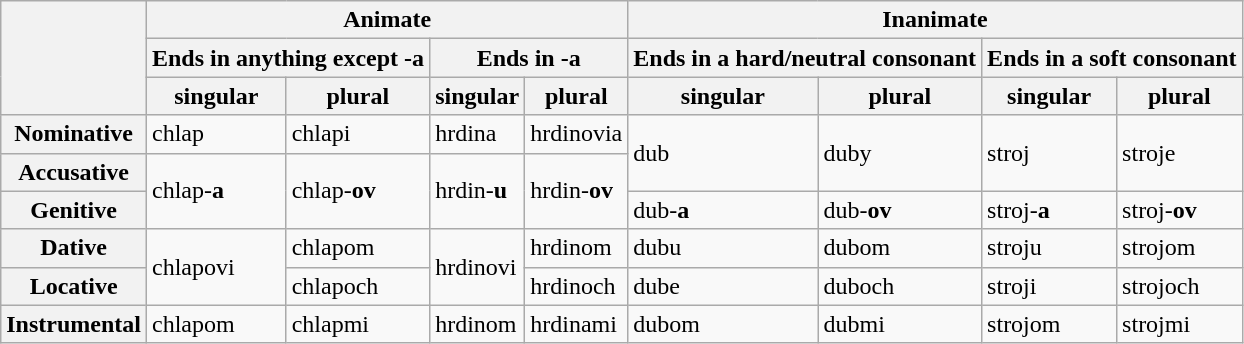<table class="wikitable">
<tr>
<th rowspan="3"> </th>
<th colspan="4">Animate</th>
<th colspan="4">Inanimate</th>
</tr>
<tr>
<th colspan="2">Ends in anything except -a</th>
<th colspan="2">Ends in -a</th>
<th colspan="2">Ends in a hard/neutral consonant</th>
<th colspan="2">Ends in a soft consonant</th>
</tr>
<tr>
<th>singular</th>
<th>plural</th>
<th>singular</th>
<th>plural</th>
<th>singular</th>
<th>plural</th>
<th>singular</th>
<th>plural</th>
</tr>
<tr>
<th>Nominative</th>
<td>chlap</td>
<td>chlapi</td>
<td>hrdina</td>
<td>hrdinovia</td>
<td rowspan="2">dub</td>
<td rowspan="2">duby</td>
<td rowspan="2">stroj</td>
<td rowspan="2">stroje</td>
</tr>
<tr>
<th>Accusative</th>
<td rowspan="2">chlap-<strong>a</strong></td>
<td rowspan="2">chlap-<strong>ov</strong></td>
<td rowspan="2">hrdin-<strong>u</strong></td>
<td rowspan="2">hrdin-<strong>ov</strong></td>
</tr>
<tr>
<th>Genitive</th>
<td>dub-<strong>a</strong></td>
<td>dub-<strong>ov</strong></td>
<td>stroj-<strong>a</strong></td>
<td>stroj-<strong>ov</strong></td>
</tr>
<tr>
<th>Dative</th>
<td rowspan="2">chlapovi</td>
<td>chlapom</td>
<td rowspan="2">hrdinovi</td>
<td>hrdinom</td>
<td>dubu</td>
<td>dubom</td>
<td>stroju</td>
<td>strojom</td>
</tr>
<tr>
<th>Locative</th>
<td>chlapoch</td>
<td>hrdinoch</td>
<td>dube</td>
<td>duboch</td>
<td>stroji</td>
<td>strojoch</td>
</tr>
<tr>
<th>Instrumental</th>
<td>chlapom</td>
<td>chlapmi</td>
<td>hrdinom</td>
<td>hrdinami</td>
<td>dubom</td>
<td>dubmi</td>
<td>strojom</td>
<td>strojmi</td>
</tr>
</table>
